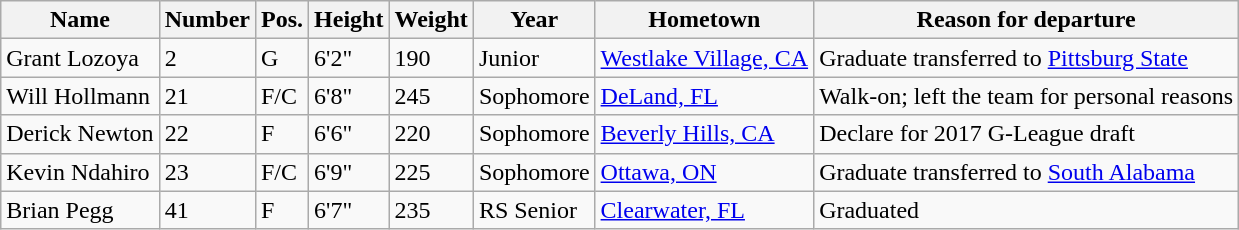<table class="wikitable sortable" border="1">
<tr>
<th>Name</th>
<th>Number</th>
<th>Pos.</th>
<th>Height</th>
<th>Weight</th>
<th>Year</th>
<th>Hometown</th>
<th class="unsortable">Reason for departure</th>
</tr>
<tr>
<td>Grant Lozoya</td>
<td>2</td>
<td>G</td>
<td>6'2"</td>
<td>190</td>
<td>Junior</td>
<td><a href='#'>Westlake Village, CA</a></td>
<td>Graduate transferred to <a href='#'>Pittsburg State</a></td>
</tr>
<tr>
<td>Will Hollmann</td>
<td>21</td>
<td>F/C</td>
<td>6'8"</td>
<td>245</td>
<td>Sophomore</td>
<td><a href='#'>DeLand, FL</a></td>
<td>Walk-on; left the team for personal reasons</td>
</tr>
<tr>
<td>Derick Newton</td>
<td>22</td>
<td>F</td>
<td>6'6"</td>
<td>220</td>
<td>Sophomore</td>
<td><a href='#'>Beverly Hills, CA</a></td>
<td>Declare for 2017 G-League draft</td>
</tr>
<tr>
<td>Kevin Ndahiro</td>
<td>23</td>
<td>F/C</td>
<td>6'9"</td>
<td>225</td>
<td>Sophomore</td>
<td><a href='#'>Ottawa, ON</a></td>
<td>Graduate transferred to <a href='#'>South Alabama</a></td>
</tr>
<tr>
<td>Brian Pegg</td>
<td>41</td>
<td>F</td>
<td>6'7"</td>
<td>235</td>
<td>RS Senior</td>
<td><a href='#'>Clearwater, FL</a></td>
<td>Graduated</td>
</tr>
</table>
